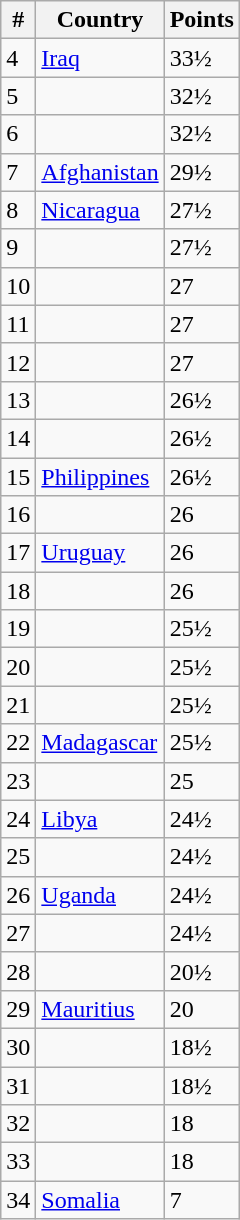<table class="wikitable collapsible collapsed">
<tr>
<th>#</th>
<th>Country</th>
<th>Points</th>
</tr>
<tr>
<td>4</td>
<td> <a href='#'>Iraq</a></td>
<td>33½</td>
</tr>
<tr>
<td>5</td>
<td></td>
<td>32½</td>
</tr>
<tr>
<td>6</td>
<td></td>
<td>32½</td>
</tr>
<tr>
<td>7</td>
<td> <a href='#'>Afghanistan</a></td>
<td>29½</td>
</tr>
<tr>
<td>8</td>
<td> <a href='#'>Nicaragua</a></td>
<td>27½</td>
</tr>
<tr>
<td>9</td>
<td></td>
<td>27½</td>
</tr>
<tr>
<td>10</td>
<td></td>
<td>27</td>
</tr>
<tr>
<td>11</td>
<td></td>
<td>27</td>
</tr>
<tr>
<td>12</td>
<td></td>
<td>27</td>
</tr>
<tr>
<td>13</td>
<td></td>
<td>26½</td>
</tr>
<tr>
<td>14</td>
<td></td>
<td>26½</td>
</tr>
<tr>
<td>15</td>
<td> <a href='#'>Philippines</a></td>
<td>26½</td>
</tr>
<tr>
<td>16</td>
<td></td>
<td>26</td>
</tr>
<tr>
<td>17</td>
<td> <a href='#'>Uruguay</a></td>
<td>26</td>
</tr>
<tr>
<td>18</td>
<td></td>
<td>26</td>
</tr>
<tr>
<td>19</td>
<td></td>
<td>25½</td>
</tr>
<tr>
<td>20</td>
<td></td>
<td>25½</td>
</tr>
<tr>
<td>21</td>
<td></td>
<td>25½</td>
</tr>
<tr>
<td>22</td>
<td> <a href='#'>Madagascar</a></td>
<td>25½</td>
</tr>
<tr>
<td>23</td>
<td></td>
<td>25</td>
</tr>
<tr>
<td>24</td>
<td> <a href='#'>Libya</a></td>
<td>24½</td>
</tr>
<tr>
<td>25</td>
<td></td>
<td>24½</td>
</tr>
<tr>
<td>26</td>
<td> <a href='#'>Uganda</a></td>
<td>24½</td>
</tr>
<tr>
<td>27</td>
<td></td>
<td>24½</td>
</tr>
<tr>
<td>28</td>
<td></td>
<td>20½</td>
</tr>
<tr>
<td>29</td>
<td> <a href='#'>Mauritius</a></td>
<td>20</td>
</tr>
<tr>
<td>30</td>
<td></td>
<td>18½</td>
</tr>
<tr>
<td>31</td>
<td></td>
<td>18½</td>
</tr>
<tr>
<td>32</td>
<td></td>
<td>18</td>
</tr>
<tr>
<td>33</td>
<td></td>
<td>18</td>
</tr>
<tr>
<td>34</td>
<td> <a href='#'>Somalia</a></td>
<td>7</td>
</tr>
</table>
